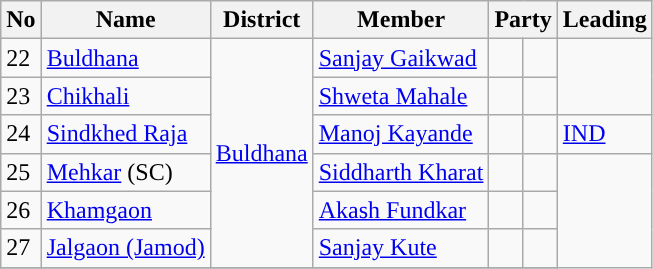<table class="wikitable ">
<tr>
<th>No</th>
<th>Name</th>
<th>District</th>
<th>Member</th>
<th colspan="2">Party</th>
<th colspan="2">Leading<br></th>
</tr>
<tr>
<td>22</td>
<td><a href='#'>Buldhana</a></td>
<td rowspan="6"><a href='#'>Buldhana</a></td>
<td><a href='#'>Sanjay Gaikwad</a></td>
<td></td>
<td></td>
</tr>
<tr>
<td>23</td>
<td><a href='#'>Chikhali</a></td>
<td><a href='#'>Shweta Mahale</a></td>
<td></td>
<td></td>
</tr>
<tr>
<td>24</td>
<td><a href='#'>Sindkhed Raja</a></td>
<td><a href='#'>Manoj Kayande</a></td>
<td></td>
<td style="background-color:"></td>
<td><a href='#'>IND</a></td>
</tr>
<tr>
<td>25</td>
<td><a href='#'>Mehkar</a> (SC)</td>
<td><a href='#'>Siddharth Kharat</a></td>
<td></td>
<td></td>
</tr>
<tr>
<td>26</td>
<td><a href='#'>Khamgaon</a></td>
<td><a href='#'>Akash Fundkar</a></td>
<td></td>
<td></td>
</tr>
<tr>
<td>27</td>
<td><a href='#'>Jalgaon (Jamod)</a></td>
<td><a href='#'>Sanjay Kute</a></td>
<td></td>
<td></td>
</tr>
<tr>
</tr>
</table>
